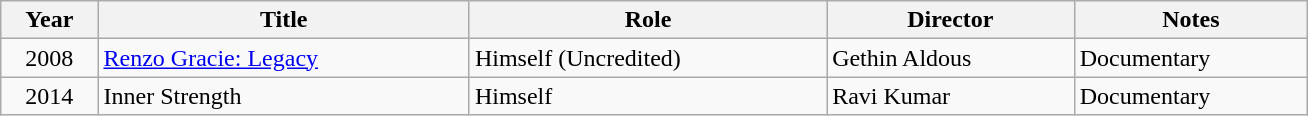<table class="wikitable plainrowheaders" style="text-align:left"  border="1" width=69%>
<tr>
<th scope="col">Year</th>
<th scope="col">Title</th>
<th scope="col">Role</th>
<th scope="col">Director</th>
<th scope="col">Notes</th>
</tr>
<tr>
<td style="text-align:center">2008</td>
<td><a href='#'>Renzo Gracie: Legacy</a></td>
<td>Himself (Uncredited)</td>
<td>Gethin Aldous</td>
<td>Documentary</td>
</tr>
<tr>
<td style="text-align:center">2014</td>
<td>Inner Strength </td>
<td>Himself</td>
<td>Ravi Kumar</td>
<td>Documentary</td>
</tr>
</table>
